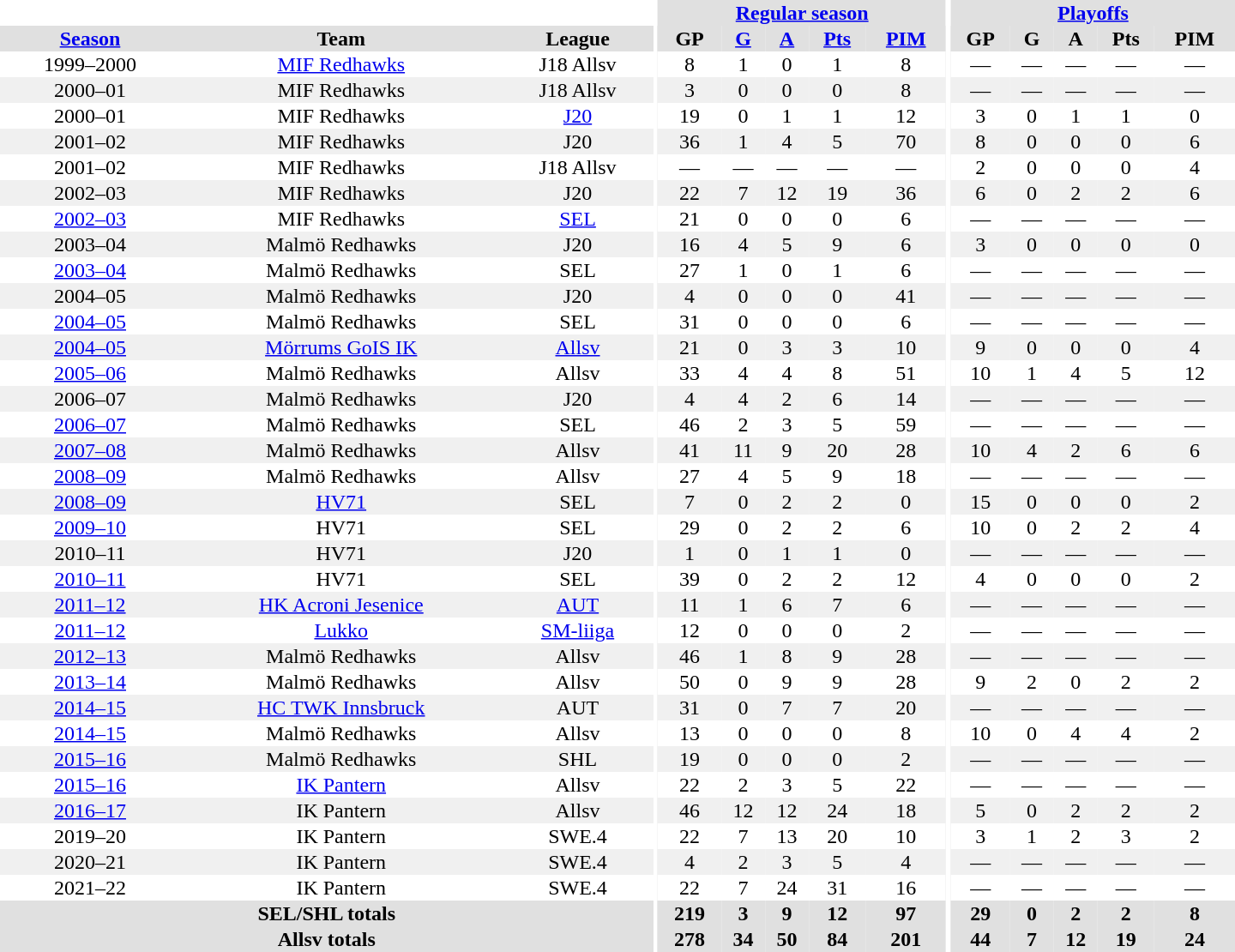<table border="0" cellpadding="1" cellspacing="0" style="text-align:center; width:60em">
<tr bgcolor="#e0e0e0">
<th colspan="3" bgcolor="#ffffff"></th>
<th rowspan="99" bgcolor="#ffffff"></th>
<th colspan="5"><a href='#'>Regular season</a></th>
<th rowspan="99" bgcolor="#ffffff"></th>
<th colspan="5"><a href='#'>Playoffs</a></th>
</tr>
<tr bgcolor="#e0e0e0">
<th><a href='#'>Season</a></th>
<th>Team</th>
<th>League</th>
<th>GP</th>
<th><a href='#'>G</a></th>
<th><a href='#'>A</a></th>
<th><a href='#'>Pts</a></th>
<th><a href='#'>PIM</a></th>
<th>GP</th>
<th>G</th>
<th>A</th>
<th>Pts</th>
<th>PIM</th>
</tr>
<tr>
<td>1999–2000</td>
<td><a href='#'>MIF Redhawks</a></td>
<td>J18 Allsv</td>
<td>8</td>
<td>1</td>
<td>0</td>
<td>1</td>
<td>8</td>
<td>—</td>
<td>—</td>
<td>—</td>
<td>—</td>
<td>—</td>
</tr>
<tr bgcolor="#f0f0f0">
<td>2000–01</td>
<td>MIF Redhawks</td>
<td>J18 Allsv</td>
<td>3</td>
<td>0</td>
<td>0</td>
<td>0</td>
<td>8</td>
<td>—</td>
<td>—</td>
<td>—</td>
<td>—</td>
<td>—</td>
</tr>
<tr>
<td>2000–01</td>
<td>MIF Redhawks</td>
<td><a href='#'>J20</a></td>
<td>19</td>
<td>0</td>
<td>1</td>
<td>1</td>
<td>12</td>
<td>3</td>
<td>0</td>
<td>1</td>
<td>1</td>
<td>0</td>
</tr>
<tr bgcolor="#f0f0f0">
<td>2001–02</td>
<td>MIF Redhawks</td>
<td>J20</td>
<td>36</td>
<td>1</td>
<td>4</td>
<td>5</td>
<td>70</td>
<td>8</td>
<td>0</td>
<td>0</td>
<td>0</td>
<td>6</td>
</tr>
<tr>
<td>2001–02</td>
<td>MIF Redhawks</td>
<td>J18 Allsv</td>
<td>—</td>
<td>—</td>
<td>—</td>
<td>—</td>
<td>—</td>
<td>2</td>
<td>0</td>
<td>0</td>
<td>0</td>
<td>4</td>
</tr>
<tr bgcolor="#f0f0f0">
<td>2002–03</td>
<td>MIF Redhawks</td>
<td>J20</td>
<td>22</td>
<td>7</td>
<td>12</td>
<td>19</td>
<td>36</td>
<td>6</td>
<td>0</td>
<td>2</td>
<td>2</td>
<td>6</td>
</tr>
<tr>
<td><a href='#'>2002–03</a></td>
<td>MIF Redhawks</td>
<td><a href='#'>SEL</a></td>
<td>21</td>
<td>0</td>
<td>0</td>
<td>0</td>
<td>6</td>
<td>—</td>
<td>—</td>
<td>—</td>
<td>—</td>
<td>—</td>
</tr>
<tr bgcolor="#f0f0f0">
<td>2003–04</td>
<td>Malmö Redhawks</td>
<td>J20</td>
<td>16</td>
<td>4</td>
<td>5</td>
<td>9</td>
<td>6</td>
<td>3</td>
<td>0</td>
<td>0</td>
<td>0</td>
<td>0</td>
</tr>
<tr>
<td><a href='#'>2003–04</a></td>
<td>Malmö Redhawks</td>
<td>SEL</td>
<td>27</td>
<td>1</td>
<td>0</td>
<td>1</td>
<td>6</td>
<td>—</td>
<td>—</td>
<td>—</td>
<td>—</td>
<td>—</td>
</tr>
<tr bgcolor="#f0f0f0">
<td>2004–05</td>
<td>Malmö Redhawks</td>
<td>J20</td>
<td>4</td>
<td>0</td>
<td>0</td>
<td>0</td>
<td>41</td>
<td>—</td>
<td>—</td>
<td>—</td>
<td>—</td>
<td>—</td>
</tr>
<tr>
<td><a href='#'>2004–05</a></td>
<td>Malmö Redhawks</td>
<td>SEL</td>
<td>31</td>
<td>0</td>
<td>0</td>
<td>0</td>
<td>6</td>
<td>—</td>
<td>—</td>
<td>—</td>
<td>—</td>
<td>—</td>
</tr>
<tr bgcolor="#f0f0f0">
<td><a href='#'>2004–05</a></td>
<td><a href='#'>Mörrums GoIS IK</a></td>
<td><a href='#'>Allsv</a></td>
<td>21</td>
<td>0</td>
<td>3</td>
<td>3</td>
<td>10</td>
<td>9</td>
<td>0</td>
<td>0</td>
<td>0</td>
<td>4</td>
</tr>
<tr>
<td><a href='#'>2005–06</a></td>
<td>Malmö Redhawks</td>
<td>Allsv</td>
<td>33</td>
<td>4</td>
<td>4</td>
<td>8</td>
<td>51</td>
<td>10</td>
<td>1</td>
<td>4</td>
<td>5</td>
<td>12</td>
</tr>
<tr bgcolor="#f0f0f0">
<td>2006–07</td>
<td>Malmö Redhawks</td>
<td>J20</td>
<td>4</td>
<td>4</td>
<td>2</td>
<td>6</td>
<td>14</td>
<td>—</td>
<td>—</td>
<td>—</td>
<td>—</td>
<td>—</td>
</tr>
<tr>
<td><a href='#'>2006–07</a></td>
<td>Malmö Redhawks</td>
<td>SEL</td>
<td>46</td>
<td>2</td>
<td>3</td>
<td>5</td>
<td>59</td>
<td>—</td>
<td>—</td>
<td>—</td>
<td>—</td>
<td>—</td>
</tr>
<tr bgcolor="#f0f0f0">
<td><a href='#'>2007–08</a></td>
<td>Malmö Redhawks</td>
<td>Allsv</td>
<td>41</td>
<td>11</td>
<td>9</td>
<td>20</td>
<td>28</td>
<td>10</td>
<td>4</td>
<td>2</td>
<td>6</td>
<td>6</td>
</tr>
<tr>
<td><a href='#'>2008–09</a></td>
<td>Malmö Redhawks</td>
<td>Allsv</td>
<td>27</td>
<td>4</td>
<td>5</td>
<td>9</td>
<td>18</td>
<td>—</td>
<td>—</td>
<td>—</td>
<td>—</td>
<td>—</td>
</tr>
<tr bgcolor="#f0f0f0">
<td><a href='#'>2008–09</a></td>
<td><a href='#'>HV71</a></td>
<td>SEL</td>
<td>7</td>
<td>0</td>
<td>2</td>
<td>2</td>
<td>0</td>
<td>15</td>
<td>0</td>
<td>0</td>
<td>0</td>
<td>2</td>
</tr>
<tr>
<td><a href='#'>2009–10</a></td>
<td>HV71</td>
<td>SEL</td>
<td>29</td>
<td>0</td>
<td>2</td>
<td>2</td>
<td>6</td>
<td>10</td>
<td>0</td>
<td>2</td>
<td>2</td>
<td>4</td>
</tr>
<tr bgcolor="#f0f0f0">
<td>2010–11</td>
<td>HV71</td>
<td>J20</td>
<td>1</td>
<td>0</td>
<td>1</td>
<td>1</td>
<td>0</td>
<td>—</td>
<td>—</td>
<td>—</td>
<td>—</td>
<td>—</td>
</tr>
<tr>
<td><a href='#'>2010–11</a></td>
<td>HV71</td>
<td>SEL</td>
<td>39</td>
<td>0</td>
<td>2</td>
<td>2</td>
<td>12</td>
<td>4</td>
<td>0</td>
<td>0</td>
<td>0</td>
<td>2</td>
</tr>
<tr bgcolor="#f0f0f0">
<td><a href='#'>2011–12</a></td>
<td><a href='#'>HK Acroni Jesenice</a></td>
<td><a href='#'>AUT</a></td>
<td>11</td>
<td>1</td>
<td>6</td>
<td>7</td>
<td>6</td>
<td>—</td>
<td>—</td>
<td>—</td>
<td>—</td>
<td>—</td>
</tr>
<tr>
<td><a href='#'>2011–12</a></td>
<td><a href='#'>Lukko</a></td>
<td><a href='#'>SM-liiga</a></td>
<td>12</td>
<td>0</td>
<td>0</td>
<td>0</td>
<td>2</td>
<td>—</td>
<td>—</td>
<td>—</td>
<td>—</td>
<td>—</td>
</tr>
<tr bgcolor="#f0f0f0">
<td><a href='#'>2012–13</a></td>
<td>Malmö Redhawks</td>
<td>Allsv</td>
<td>46</td>
<td>1</td>
<td>8</td>
<td>9</td>
<td>28</td>
<td>—</td>
<td>—</td>
<td>—</td>
<td>—</td>
<td>—</td>
</tr>
<tr>
<td><a href='#'>2013–14</a></td>
<td>Malmö Redhawks</td>
<td>Allsv</td>
<td>50</td>
<td>0</td>
<td>9</td>
<td>9</td>
<td>28</td>
<td>9</td>
<td>2</td>
<td>0</td>
<td>2</td>
<td>2</td>
</tr>
<tr bgcolor="#f0f0f0">
<td><a href='#'>2014–15</a></td>
<td><a href='#'>HC TWK Innsbruck</a></td>
<td>AUT</td>
<td>31</td>
<td>0</td>
<td>7</td>
<td>7</td>
<td>20</td>
<td>—</td>
<td>—</td>
<td>—</td>
<td>—</td>
<td>—</td>
</tr>
<tr>
<td><a href='#'>2014–15</a></td>
<td>Malmö Redhawks</td>
<td>Allsv</td>
<td>13</td>
<td>0</td>
<td>0</td>
<td>0</td>
<td>8</td>
<td>10</td>
<td>0</td>
<td>4</td>
<td>4</td>
<td>2</td>
</tr>
<tr bgcolor="#f0f0f0">
<td><a href='#'>2015–16</a></td>
<td>Malmö Redhawks</td>
<td>SHL</td>
<td>19</td>
<td>0</td>
<td>0</td>
<td>0</td>
<td>2</td>
<td>—</td>
<td>—</td>
<td>—</td>
<td>—</td>
<td>—</td>
</tr>
<tr>
<td><a href='#'>2015–16</a></td>
<td><a href='#'>IK Pantern</a></td>
<td>Allsv</td>
<td>22</td>
<td>2</td>
<td>3</td>
<td>5</td>
<td>22</td>
<td>—</td>
<td>—</td>
<td>—</td>
<td>—</td>
<td>—</td>
</tr>
<tr bgcolor="#f0f0f0">
<td><a href='#'>2016–17</a></td>
<td>IK Pantern</td>
<td>Allsv</td>
<td>46</td>
<td>12</td>
<td>12</td>
<td>24</td>
<td>18</td>
<td>5</td>
<td>0</td>
<td>2</td>
<td>2</td>
<td>2</td>
</tr>
<tr>
<td>2019–20</td>
<td>IK Pantern</td>
<td>SWE.4</td>
<td>22</td>
<td>7</td>
<td>13</td>
<td>20</td>
<td>10</td>
<td>3</td>
<td>1</td>
<td>2</td>
<td>3</td>
<td>2</td>
</tr>
<tr bgcolor="#f0f0f0">
<td>2020–21</td>
<td>IK Pantern</td>
<td>SWE.4</td>
<td>4</td>
<td>2</td>
<td>3</td>
<td>5</td>
<td>4</td>
<td>—</td>
<td>—</td>
<td>—</td>
<td>—</td>
<td>—</td>
</tr>
<tr>
<td>2021–22</td>
<td>IK Pantern</td>
<td>SWE.4</td>
<td>22</td>
<td>7</td>
<td>24</td>
<td>31</td>
<td>16</td>
<td>—</td>
<td>—</td>
<td>—</td>
<td>—</td>
<td>—</td>
</tr>
<tr bgcolor="#e0e0e0">
<th colspan="3">SEL/SHL totals</th>
<th>219</th>
<th>3</th>
<th>9</th>
<th>12</th>
<th>97</th>
<th>29</th>
<th>0</th>
<th>2</th>
<th>2</th>
<th>8</th>
</tr>
<tr bgcolor="#e0e0e0">
<th colspan="3">Allsv totals</th>
<th>278</th>
<th>34</th>
<th>50</th>
<th>84</th>
<th>201</th>
<th>44</th>
<th>7</th>
<th>12</th>
<th>19</th>
<th>24</th>
</tr>
</table>
